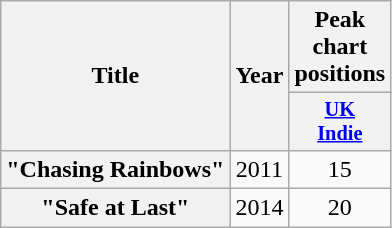<table class="wikitable plainrowheaders" style="text-align:center">
<tr>
<th scope="col" rowspan="2">Title</th>
<th scope="col" rowspan="2">Year</th>
<th scope="col" colspan="1">Peak chart positions</th>
</tr>
<tr>
<th scope="col" style="width:3em;font-size:85%;"><a href='#'>UK<br>Indie</a><br></th>
</tr>
<tr>
<th scope="row">"Chasing Rainbows"</th>
<td>2011</td>
<td>15</td>
</tr>
<tr>
<th scope="row">"Safe at Last"</th>
<td>2014</td>
<td>20</td>
</tr>
</table>
